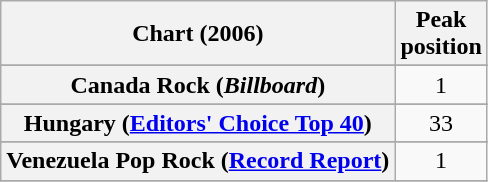<table class="wikitable sortable plainrowheaders">
<tr>
<th>Chart (2006)</th>
<th>Peak<br>position</th>
</tr>
<tr>
</tr>
<tr>
</tr>
<tr>
</tr>
<tr>
</tr>
<tr>
<th scope="row">Canada Rock (<em>Billboard</em>)</th>
<td style="text-align:center;">1</td>
</tr>
<tr>
</tr>
<tr>
</tr>
<tr>
</tr>
<tr>
<th scope="row">Hungary (<a href='#'>Editors' Choice Top 40</a>)</th>
<td style="text-align:center;">33</td>
</tr>
<tr>
</tr>
<tr>
</tr>
<tr>
</tr>
<tr>
</tr>
<tr>
</tr>
<tr>
</tr>
<tr>
</tr>
<tr>
</tr>
<tr>
</tr>
<tr>
</tr>
<tr>
</tr>
<tr>
</tr>
<tr>
</tr>
<tr>
</tr>
<tr>
</tr>
<tr>
</tr>
<tr>
<th scope="row">Venezuela Pop Rock (<a href='#'>Record Report</a>)</th>
<td align="center">1</td>
</tr>
<tr>
</tr>
</table>
